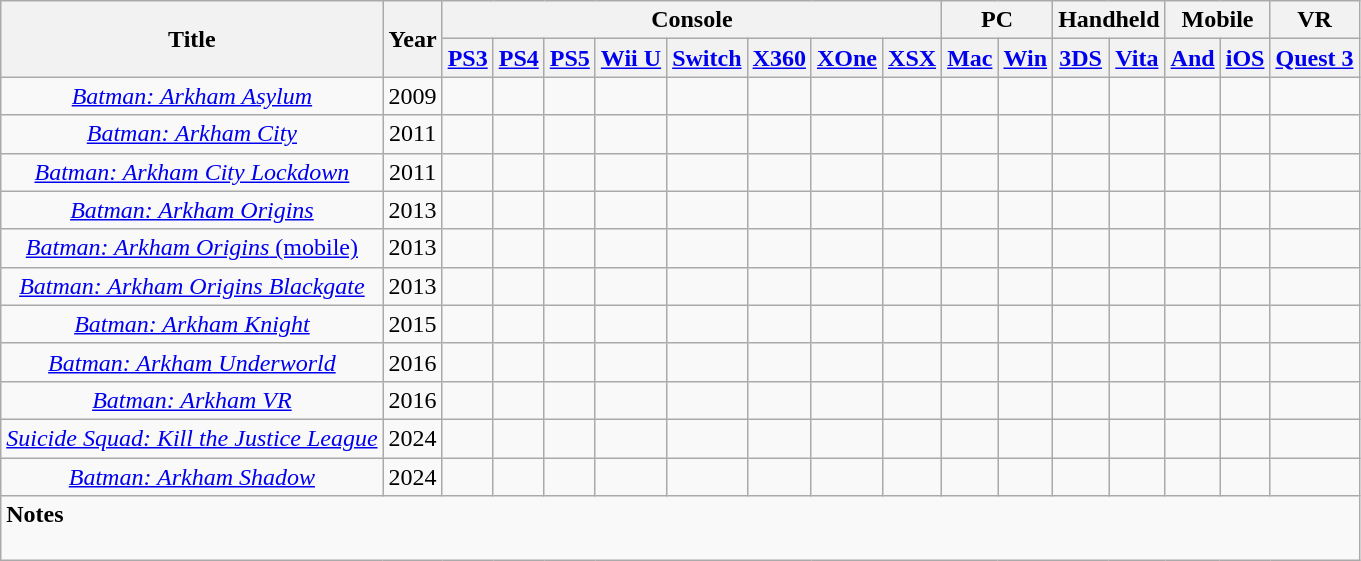<table class="wikitable" style="text-align: center">
<tr>
<th scope="col" rowspan="2">Title</th>
<th scope="col" rowspan="2">Year</th>
<th scope="col" colspan="8">Console</th>
<th scope="col" colspan="2">PC</th>
<th scope="col" colspan="2">Handheld</th>
<th scope="col" colspan="2">Mobile</th>
<th scope="col" colspan="1">VR</th>
</tr>
<tr>
<th scope="col"><a href='#'>PS3</a></th>
<th scope="col"><a href='#'>PS4</a></th>
<th scope="col"><a href='#'>PS5</a></th>
<th scope="col"><a href='#'>Wii U</a></th>
<th scope="col"><a href='#'>Switch</a></th>
<th scope="col"><a href='#'>X360</a></th>
<th scope="col"><a href='#'>XOne</a></th>
<th scope="col"><a href='#'>XSX</a></th>
<th scope="col"><a href='#'>Mac</a></th>
<th scope="col"><a href='#'>Win</a></th>
<th scope="col"><a href='#'>3DS</a></th>
<th scope="col"><a href='#'>Vita</a></th>
<th scope="col"><a href='#'>And</a></th>
<th scope="col"><a href='#'>iOS</a></th>
<th scope="col"><a href='#'>Quest 3</a></th>
</tr>
<tr>
<td><em><a href='#'>Batman: Arkham Asylum</a></em></td>
<td>2009</td>
<td></td>
<td></td>
<td></td>
<td></td>
<td></td>
<td></td>
<td></td>
<td></td>
<td></td>
<td></td>
<td></td>
<td></td>
<td></td>
<td></td>
<td></td>
</tr>
<tr>
<td><em><a href='#'>Batman: Arkham City</a></em></td>
<td>2011</td>
<td></td>
<td></td>
<td></td>
<td></td>
<td></td>
<td></td>
<td></td>
<td></td>
<td></td>
<td></td>
<td></td>
<td></td>
<td></td>
<td></td>
<td></td>
</tr>
<tr>
<td><em><a href='#'>Batman: Arkham City Lockdown</a></em></td>
<td>2011</td>
<td></td>
<td></td>
<td></td>
<td></td>
<td></td>
<td></td>
<td></td>
<td></td>
<td></td>
<td></td>
<td></td>
<td></td>
<td></td>
<td></td>
<td></td>
</tr>
<tr>
<td><em><a href='#'>Batman: Arkham Origins</a></em></td>
<td>2013</td>
<td></td>
<td></td>
<td></td>
<td></td>
<td></td>
<td></td>
<td></td>
<td></td>
<td></td>
<td></td>
<td></td>
<td></td>
<td></td>
<td></td>
<td></td>
</tr>
<tr>
<td><a href='#'><em>Batman: Arkham Origins</em> (mobile)</a></td>
<td>2013</td>
<td></td>
<td></td>
<td></td>
<td></td>
<td></td>
<td></td>
<td></td>
<td></td>
<td></td>
<td></td>
<td></td>
<td></td>
<td></td>
<td></td>
<td></td>
</tr>
<tr>
<td><em><a href='#'>Batman: Arkham Origins Blackgate</a></em></td>
<td>2013</td>
<td></td>
<td></td>
<td></td>
<td></td>
<td></td>
<td></td>
<td></td>
<td></td>
<td></td>
<td></td>
<td></td>
<td></td>
<td></td>
<td></td>
<td></td>
</tr>
<tr>
<td><em><a href='#'>Batman: Arkham Knight</a></em></td>
<td>2015</td>
<td></td>
<td></td>
<td></td>
<td></td>
<td></td>
<td></td>
<td></td>
<td></td>
<td></td>
<td></td>
<td></td>
<td></td>
<td></td>
<td></td>
<td></td>
</tr>
<tr>
<td><em><a href='#'>Batman: Arkham Underworld</a></em></td>
<td>2016</td>
<td></td>
<td></td>
<td></td>
<td></td>
<td></td>
<td></td>
<td></td>
<td></td>
<td></td>
<td></td>
<td></td>
<td></td>
<td></td>
<td></td>
<td></td>
</tr>
<tr>
<td><em><a href='#'>Batman: Arkham VR</a></em></td>
<td>2016</td>
<td></td>
<td></td>
<td></td>
<td></td>
<td></td>
<td></td>
<td></td>
<td></td>
<td></td>
<td></td>
<td></td>
<td></td>
<td></td>
<td></td>
<td></td>
</tr>
<tr>
<td><em><a href='#'>Suicide Squad: Kill the Justice League</a></em></td>
<td>2024</td>
<td></td>
<td></td>
<td></td>
<td></td>
<td></td>
<td></td>
<td></td>
<td></td>
<td></td>
<td></td>
<td></td>
<td></td>
<td></td>
<td></td>
<td></td>
</tr>
<tr>
<td><em><a href='#'>Batman: Arkham Shadow</a></em></td>
<td>2024</td>
<td></td>
<td></td>
<td></td>
<td></td>
<td></td>
<td></td>
<td></td>
<td></td>
<td></td>
<td></td>
<td></td>
<td></td>
<td></td>
<td></td>
<td></td>
</tr>
<tr>
<td colspan="17" background: #F2F2F2" align="left"><strong>Notes</strong><br><br></td>
</tr>
</table>
